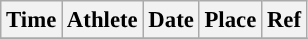<table class="wikitable sortable" style="font-size:95%">
<tr>
<th>Time</th>
<th>Athlete</th>
<th>Date</th>
<th>Place</th>
<th>Ref</th>
</tr>
<tr>
</tr>
</table>
